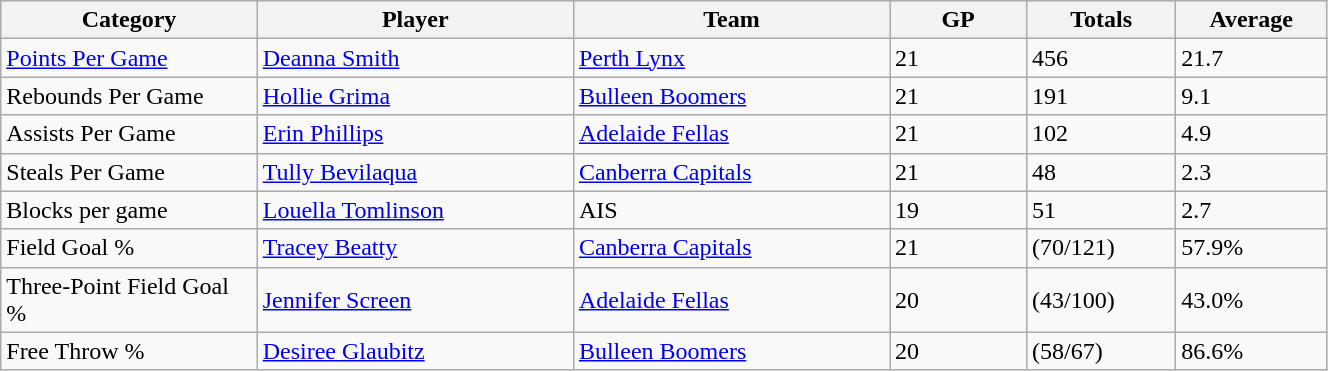<table class="wikitable" style="width: 70%">
<tr>
<th width=100>Category</th>
<th width=125>Player</th>
<th width=125>Team</th>
<th width=50>GP</th>
<th width=50>Totals</th>
<th width=50>Average</th>
</tr>
<tr>
<td><a href='#'>Points Per Game</a></td>
<td><a href='#'>Deanna Smith</a></td>
<td><a href='#'>Perth Lynx</a></td>
<td>21</td>
<td>456</td>
<td>21.7</td>
</tr>
<tr>
<td>Rebounds Per Game</td>
<td><a href='#'>Hollie Grima</a></td>
<td><a href='#'>Bulleen Boomers</a></td>
<td>21</td>
<td>191</td>
<td>9.1</td>
</tr>
<tr>
<td>Assists Per Game</td>
<td><a href='#'>Erin Phillips</a></td>
<td><a href='#'>Adelaide Fellas</a></td>
<td>21</td>
<td>102</td>
<td>4.9</td>
</tr>
<tr>
<td>Steals Per Game</td>
<td><a href='#'>Tully Bevilaqua</a></td>
<td><a href='#'>Canberra Capitals</a></td>
<td>21</td>
<td>48</td>
<td>2.3</td>
</tr>
<tr>
<td>Blocks per game</td>
<td><a href='#'>Louella Tomlinson</a></td>
<td>AIS</td>
<td>19</td>
<td>51</td>
<td>2.7</td>
</tr>
<tr>
<td>Field Goal %</td>
<td><a href='#'>Tracey Beatty</a></td>
<td><a href='#'>Canberra Capitals</a></td>
<td>21</td>
<td>(70/121)</td>
<td>57.9%</td>
</tr>
<tr>
<td>Three-Point Field Goal %</td>
<td><a href='#'>Jennifer Screen</a></td>
<td><a href='#'>Adelaide Fellas</a></td>
<td>20</td>
<td>(43/100)</td>
<td>43.0%</td>
</tr>
<tr>
<td>Free Throw %</td>
<td><a href='#'>Desiree Glaubitz</a></td>
<td><a href='#'>Bulleen Boomers</a></td>
<td>20</td>
<td>(58/67)</td>
<td>86.6%</td>
</tr>
</table>
